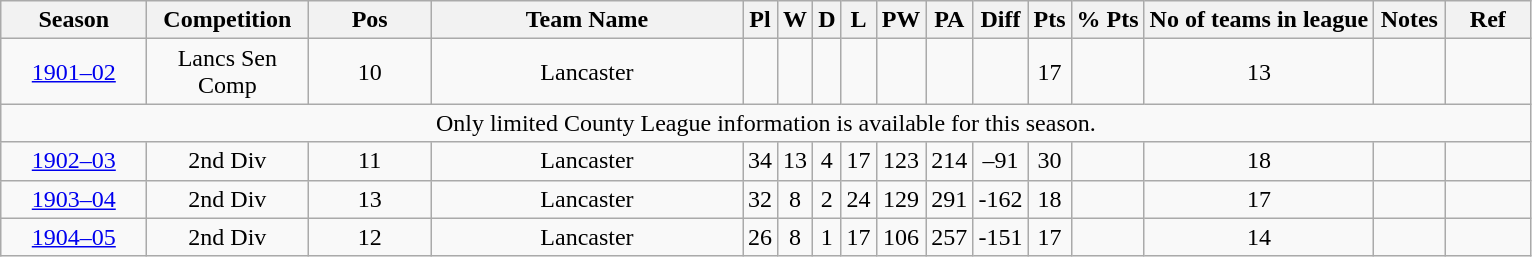<table class="wikitable" style="text-align:center;">
<tr>
<th width=90 abbr="season">Season</th>
<th width=100 abbr="Competition">Competition</th>
<th width=75 abbr="Position">Pos</th>
<th width=200 abbr="Club">Team Name</th>
<th width 50 abbr="Pl">Pl</th>
<th width 50 abbr="W">W</th>
<th width 50 abbr="D">D</th>
<th width 50 abbr="L">L</th>
<th width 60 abbr="PF">PW</th>
<th width 60 abbr="PA">PA</th>
<th width 100 abbr="Diff">Diff</th>
<th width 60 abbr="Pts">Pts</th>
<th width 100 abbr="%">% Pts</th>
<th width 100 abbr="No of Teams">No of teams in league</th>
<th width=40 abbr="Notes">Notes</th>
<th width=50 abbr="Ref">Ref</th>
</tr>
<tr>
<td><a href='#'>1901–02</a></td>
<td>Lancs Sen Comp</td>
<td>10</td>
<td>Lancaster</td>
<td></td>
<td></td>
<td></td>
<td></td>
<td></td>
<td></td>
<td></td>
<td>17</td>
<td></td>
<td>13</td>
<td></td>
<td></td>
</tr>
<tr>
<td colspan=16 abbr="Comment">Only limited County League information is available for this season.</td>
</tr>
<tr>
<td><a href='#'>1902–03</a></td>
<td>2nd Div</td>
<td>11</td>
<td>Lancaster</td>
<td>34</td>
<td>13</td>
<td>4</td>
<td>17</td>
<td>123</td>
<td>214</td>
<td>–91</td>
<td>30</td>
<td></td>
<td>18</td>
<td></td>
<td></td>
</tr>
<tr>
<td><a href='#'>1903–04</a></td>
<td>2nd Div</td>
<td>13</td>
<td>Lancaster</td>
<td>32</td>
<td>8</td>
<td>2</td>
<td>24</td>
<td>129</td>
<td>291</td>
<td>-162</td>
<td>18</td>
<td></td>
<td>17</td>
<td></td>
<td></td>
</tr>
<tr>
<td><a href='#'>1904–05</a></td>
<td>2nd Div</td>
<td>12</td>
<td>Lancaster</td>
<td>26</td>
<td>8</td>
<td>1</td>
<td>17</td>
<td>106</td>
<td>257</td>
<td>-151</td>
<td>17</td>
<td></td>
<td>14</td>
<td></td>
<td></td>
</tr>
</table>
